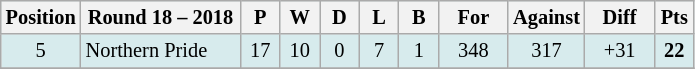<table class="wikitable" style="text-align:center; font-size:85%;">
<tr style="background: #d7ebed;">
<th width="40" abbr="Position">Position</th>
<th width="100">Round 18 – 2018</th>
<th width="20" abbr="Played">P</th>
<th width="20" abbr="Won">W</th>
<th width="20" abbr="Drawn">D</th>
<th width="20" abbr="Lost">L</th>
<th width="20" abbr="Bye">B</th>
<th width="40" abbr="Points for">For</th>
<th width="40" abbr="Points against">Against</th>
<th width="40" abbr="Points difference">Diff</th>
<th width=20 abbr="Points">Pts</th>
</tr>
<tr style="background: #d7ebed;">
<td>5</td>
<td style="text-align:left;"> Northern Pride</td>
<td>17</td>
<td>10</td>
<td>0</td>
<td>7</td>
<td>1</td>
<td>348</td>
<td>317</td>
<td>+31</td>
<td><strong>22</strong></td>
</tr>
<tr>
</tr>
</table>
